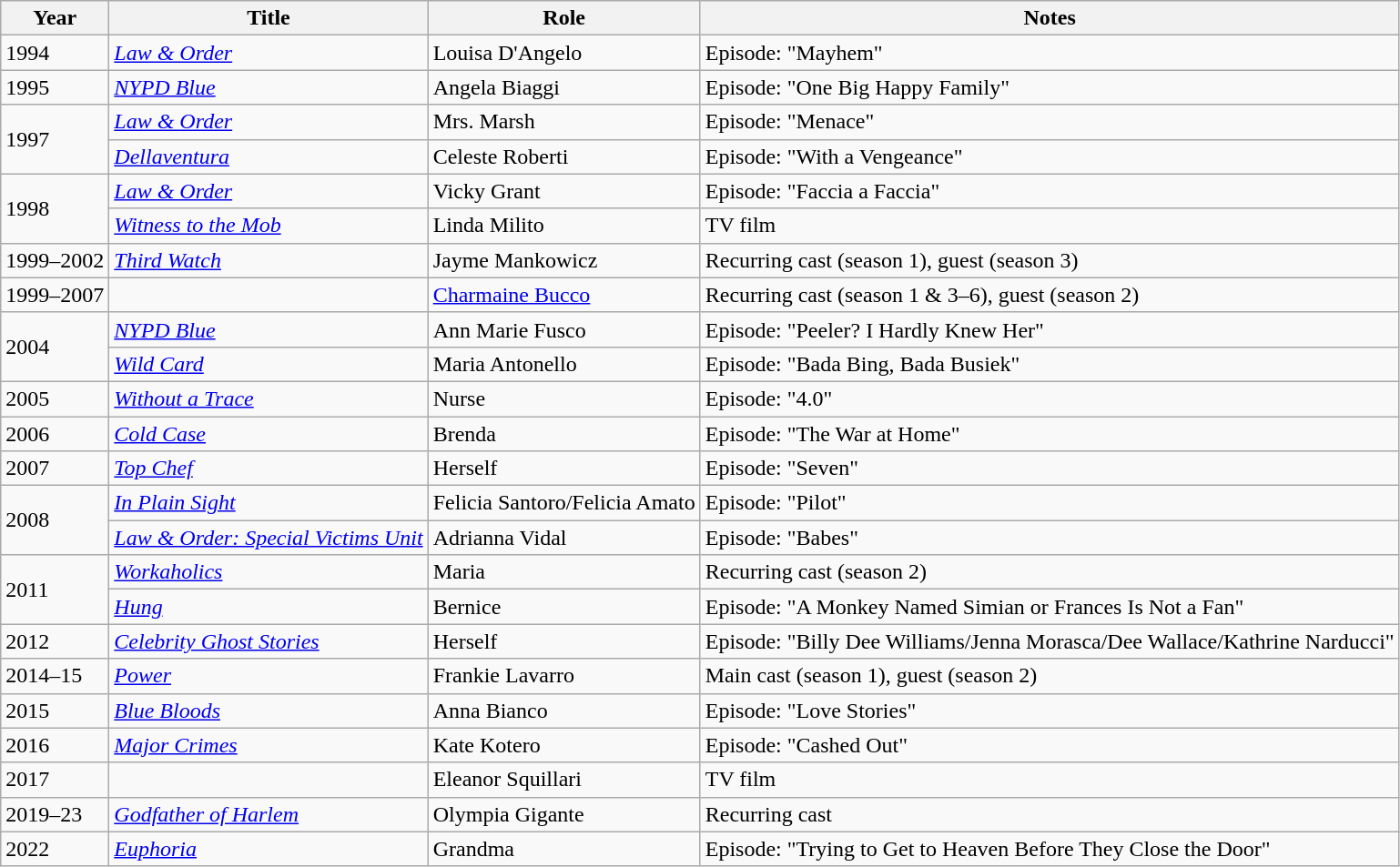<table class="wikitable sortable">
<tr>
<th>Year</th>
<th>Title</th>
<th>Role</th>
<th>Notes</th>
</tr>
<tr>
<td>1994</td>
<td><em><a href='#'>Law & Order</a></em></td>
<td>Louisa D'Angelo</td>
<td>Episode: "Mayhem"</td>
</tr>
<tr>
<td>1995</td>
<td><em><a href='#'>NYPD Blue</a></em></td>
<td>Angela Biaggi</td>
<td>Episode: "One Big Happy Family"</td>
</tr>
<tr>
<td rowspan="2">1997</td>
<td><em><a href='#'>Law & Order</a></em></td>
<td>Mrs. Marsh</td>
<td>Episode: "Menace"</td>
</tr>
<tr>
<td><em><a href='#'>Dellaventura</a></em></td>
<td>Celeste Roberti</td>
<td>Episode: "With a Vengeance"</td>
</tr>
<tr>
<td rowspan="2">1998</td>
<td><em><a href='#'>Law & Order</a></em></td>
<td>Vicky Grant</td>
<td>Episode: "Faccia a Faccia"</td>
</tr>
<tr>
<td><em><a href='#'>Witness to the Mob</a></em></td>
<td>Linda Milito</td>
<td>TV film</td>
</tr>
<tr>
<td>1999–2002</td>
<td><em><a href='#'>Third Watch</a></em></td>
<td>Jayme Mankowicz</td>
<td>Recurring cast (season 1), guest (season 3)</td>
</tr>
<tr>
<td>1999–2007</td>
<td><em></em></td>
<td><a href='#'>Charmaine Bucco</a></td>
<td>Recurring cast (season 1 & 3–6), guest (season 2)</td>
</tr>
<tr>
<td rowspan="2">2004</td>
<td><em><a href='#'>NYPD Blue</a></em></td>
<td>Ann Marie Fusco</td>
<td>Episode: "Peeler? I Hardly Knew Her"</td>
</tr>
<tr>
<td><em><a href='#'>Wild Card</a></em></td>
<td>Maria Antonello</td>
<td>Episode: "Bada Bing, Bada Busiek"</td>
</tr>
<tr>
<td>2005</td>
<td><em><a href='#'>Without a Trace</a></em></td>
<td>Nurse</td>
<td>Episode: "4.0"</td>
</tr>
<tr>
<td>2006</td>
<td><em><a href='#'>Cold Case</a></em></td>
<td>Brenda</td>
<td>Episode: "The War at Home"</td>
</tr>
<tr>
<td>2007</td>
<td><em><a href='#'>Top Chef</a></em></td>
<td>Herself</td>
<td>Episode: "Seven"</td>
</tr>
<tr>
<td rowspan="2">2008</td>
<td><em><a href='#'>In Plain Sight</a></em></td>
<td>Felicia Santoro/Felicia Amato</td>
<td>Episode: "Pilot"</td>
</tr>
<tr>
<td><em><a href='#'>Law & Order: Special Victims Unit</a></em></td>
<td>Adrianna Vidal</td>
<td>Episode: "Babes"</td>
</tr>
<tr>
<td rowspan="2">2011</td>
<td><em><a href='#'>Workaholics</a></em></td>
<td>Maria</td>
<td>Recurring cast (season 2)</td>
</tr>
<tr>
<td><em><a href='#'>Hung</a></em></td>
<td>Bernice</td>
<td>Episode: "A Monkey Named Simian or Frances Is Not a Fan"</td>
</tr>
<tr>
<td>2012</td>
<td><em><a href='#'>Celebrity Ghost Stories</a></em></td>
<td>Herself</td>
<td>Episode: "Billy Dee Williams/Jenna Morasca/Dee Wallace/Kathrine Narducci"</td>
</tr>
<tr>
<td>2014–15</td>
<td><em><a href='#'>Power</a></em></td>
<td>Frankie Lavarro</td>
<td>Main cast (season 1), guest (season 2)</td>
</tr>
<tr>
<td>2015</td>
<td><em><a href='#'>Blue Bloods</a></em></td>
<td>Anna Bianco</td>
<td>Episode: "Love Stories"</td>
</tr>
<tr>
<td>2016</td>
<td><em><a href='#'>Major Crimes</a></em></td>
<td>Kate Kotero</td>
<td>Episode: "Cashed Out"</td>
</tr>
<tr>
<td>2017</td>
<td><em></em></td>
<td>Eleanor Squillari</td>
<td>TV film</td>
</tr>
<tr>
<td>2019–23</td>
<td><em><a href='#'>Godfather of Harlem</a></em></td>
<td>Olympia Gigante</td>
<td>Recurring cast</td>
</tr>
<tr>
<td>2022</td>
<td><em><a href='#'>Euphoria</a></em></td>
<td>Grandma</td>
<td>Episode: "Trying to Get to Heaven Before They Close the Door"</td>
</tr>
</table>
